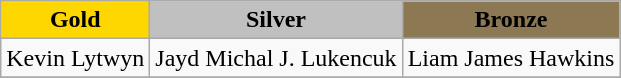<table class="wikitable">
<tr>
<th style="background-color:#FFD700">Gold</th>
<th style="background-color:#C0C0C0">Silver</th>
<th style="background-color:#8C7853">Bronze</th>
</tr>
<tr>
<td> Kevin Lytwyn</td>
<td> Jayd Michal J. Lukencuk</td>
<td> Liam James Hawkins</td>
</tr>
<tr>
</tr>
</table>
